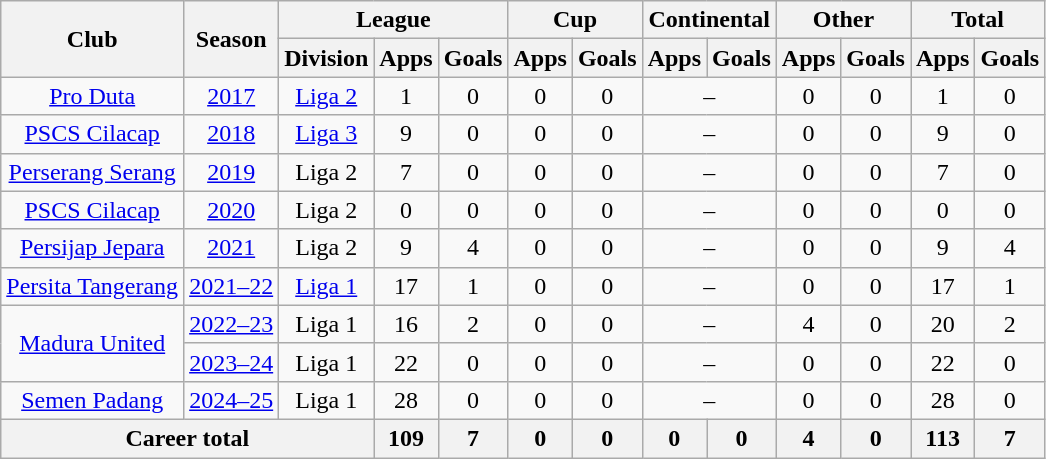<table class="wikitable" style="text-align: center">
<tr>
<th rowspan="2">Club</th>
<th rowspan="2">Season</th>
<th colspan="3">League</th>
<th colspan="2">Cup</th>
<th colspan="2">Continental</th>
<th colspan="2">Other</th>
<th colspan="2">Total</th>
</tr>
<tr>
<th>Division</th>
<th>Apps</th>
<th>Goals</th>
<th>Apps</th>
<th>Goals</th>
<th>Apps</th>
<th>Goals</th>
<th>Apps</th>
<th>Goals</th>
<th>Apps</th>
<th>Goals</th>
</tr>
<tr>
<td rowspan="1"><a href='#'>Pro Duta</a></td>
<td><a href='#'>2017</a></td>
<td rowspan="1" valign="center"><a href='#'>Liga 2</a></td>
<td>1</td>
<td>0</td>
<td>0</td>
<td>0</td>
<td colspan="2">–</td>
<td>0</td>
<td>0</td>
<td>1</td>
<td>0</td>
</tr>
<tr>
<td rowspan="1"><a href='#'>PSCS Cilacap</a></td>
<td><a href='#'>2018</a></td>
<td rowspan="1" valign="center"><a href='#'>Liga 3</a></td>
<td>9</td>
<td>0</td>
<td>0</td>
<td>0</td>
<td colspan="2">–</td>
<td>0</td>
<td>0</td>
<td>9</td>
<td>0</td>
</tr>
<tr>
<td rowspan="1"><a href='#'>Perserang Serang</a></td>
<td><a href='#'>2019</a></td>
<td rowspan="1" valign="center">Liga 2</td>
<td>7</td>
<td>0</td>
<td>0</td>
<td>0</td>
<td colspan="2">–</td>
<td>0</td>
<td>0</td>
<td>7</td>
<td>0</td>
</tr>
<tr>
<td rowspan="1"><a href='#'>PSCS Cilacap</a></td>
<td><a href='#'>2020</a></td>
<td rowspan="1" valign="center">Liga 2</td>
<td>0</td>
<td>0</td>
<td>0</td>
<td>0</td>
<td colspan="2">–</td>
<td>0</td>
<td>0</td>
<td>0</td>
<td>0</td>
</tr>
<tr>
<td rowspan="1"><a href='#'>Persijap Jepara</a></td>
<td><a href='#'>2021</a></td>
<td rowspan="1" valign="center">Liga 2</td>
<td>9</td>
<td>4</td>
<td>0</td>
<td>0</td>
<td colspan="2">–</td>
<td>0</td>
<td>0</td>
<td>9</td>
<td>4</td>
</tr>
<tr>
<td rowspan="1"><a href='#'>Persita Tangerang</a></td>
<td><a href='#'>2021–22</a></td>
<td rowspan="1" valign="center"><a href='#'>Liga 1</a></td>
<td>17</td>
<td>1</td>
<td>0</td>
<td>0</td>
<td colspan="2">–</td>
<td>0</td>
<td>0</td>
<td>17</td>
<td>1</td>
</tr>
<tr>
<td rowspan="2"><a href='#'>Madura United</a></td>
<td><a href='#'>2022–23</a></td>
<td rowspan="1">Liga 1</td>
<td>16</td>
<td>2</td>
<td>0</td>
<td>0</td>
<td colspan="2">–</td>
<td>4</td>
<td>0</td>
<td>20</td>
<td>2</td>
</tr>
<tr>
<td><a href='#'>2023–24</a></td>
<td rowspan="1">Liga 1</td>
<td>22</td>
<td>0</td>
<td>0</td>
<td>0</td>
<td colspan="2">–</td>
<td>0</td>
<td>0</td>
<td>22</td>
<td>0</td>
</tr>
<tr>
<td rowspan="1"><a href='#'>Semen Padang</a></td>
<td><a href='#'>2024–25</a></td>
<td rowspan="1" valign="center">Liga 1</td>
<td>28</td>
<td>0</td>
<td>0</td>
<td>0</td>
<td colspan="2">–</td>
<td>0</td>
<td>0</td>
<td>28</td>
<td>0</td>
</tr>
<tr>
<th colspan=3>Career total</th>
<th>109</th>
<th>7</th>
<th>0</th>
<th>0</th>
<th>0</th>
<th>0</th>
<th>4</th>
<th>0</th>
<th>113</th>
<th>7</th>
</tr>
</table>
